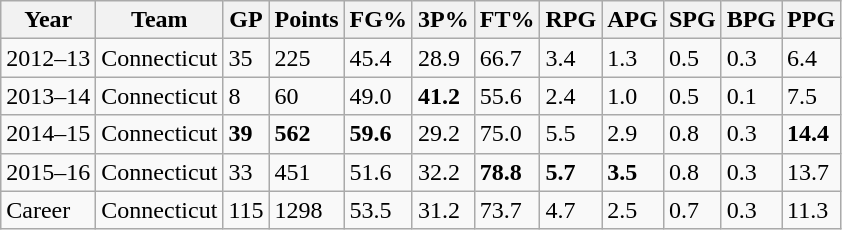<table class="wikitable">
<tr>
<th>Year</th>
<th>Team</th>
<th>GP</th>
<th>Points</th>
<th>FG%</th>
<th>3P%</th>
<th>FT%</th>
<th>RPG</th>
<th>APG</th>
<th>SPG</th>
<th>BPG</th>
<th>PPG</th>
</tr>
<tr>
<td>2012–13</td>
<td>Connecticut</td>
<td>35</td>
<td>225</td>
<td>45.4</td>
<td>28.9</td>
<td>66.7</td>
<td>3.4</td>
<td>1.3</td>
<td>0.5</td>
<td>0.3</td>
<td>6.4</td>
</tr>
<tr>
<td>2013–14</td>
<td>Connecticut</td>
<td>8</td>
<td>60</td>
<td>49.0</td>
<td><strong>41.2</strong></td>
<td>55.6</td>
<td>2.4</td>
<td>1.0</td>
<td>0.5</td>
<td>0.1</td>
<td>7.5</td>
</tr>
<tr>
<td>2014–15</td>
<td>Connecticut</td>
<td><strong>39</strong></td>
<td><strong>562</strong></td>
<td><strong>59.6</strong></td>
<td>29.2</td>
<td>75.0</td>
<td>5.5</td>
<td>2.9</td>
<td>0.8</td>
<td>0.3</td>
<td><strong>14.4</strong></td>
</tr>
<tr>
<td>2015–16</td>
<td>Connecticut</td>
<td>33</td>
<td>451</td>
<td>51.6</td>
<td>32.2</td>
<td><strong>78.8</strong></td>
<td><strong>5.7</strong></td>
<td><strong>3.5</strong></td>
<td>0.8</td>
<td>0.3</td>
<td>13.7</td>
</tr>
<tr>
<td>Career</td>
<td>Connecticut</td>
<td>115</td>
<td>1298</td>
<td>53.5</td>
<td>31.2</td>
<td>73.7</td>
<td>4.7</td>
<td>2.5</td>
<td>0.7</td>
<td>0.3</td>
<td>11.3</td>
</tr>
</table>
